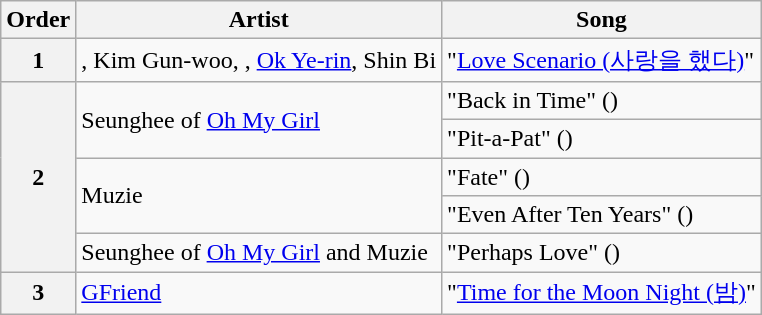<table class="wikitable">
<tr>
<th>Order</th>
<th>Artist</th>
<th>Song</th>
</tr>
<tr>
<th>1</th>
<td>, Kim Gun-woo, , <a href='#'>Ok Ye-rin</a>, Shin Bi</td>
<td>"<a href='#'>Love Scenario (사랑을 했다)</a>"</td>
</tr>
<tr>
<th rowspan=5>2</th>
<td rowspan=2>Seunghee of <a href='#'>Oh My Girl</a></td>
<td>"Back in Time" ()<br></td>
</tr>
<tr>
<td>"Pit-a-Pat" ()<br></td>
</tr>
<tr>
<td rowspan=2>Muzie</td>
<td>"Fate" ()<br></td>
</tr>
<tr>
<td>"Even After Ten Years" ()<br></td>
</tr>
<tr>
<td>Seunghee of <a href='#'>Oh My Girl</a> and Muzie</td>
<td>"Perhaps Love" ()<br></td>
</tr>
<tr>
<th>3</th>
<td><a href='#'>GFriend</a></td>
<td>"<a href='#'>Time for the Moon Night (밤)</a>"</td>
</tr>
</table>
